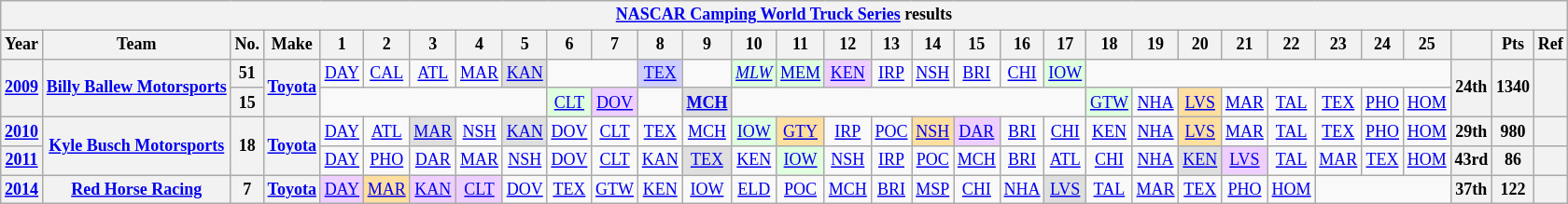<table class="wikitable" style="text-align:center; font-size:75%">
<tr>
<th colspan=45><a href='#'>NASCAR Camping World Truck Series</a> results</th>
</tr>
<tr>
<th>Year</th>
<th>Team</th>
<th>No.</th>
<th>Make</th>
<th>1</th>
<th>2</th>
<th>3</th>
<th>4</th>
<th>5</th>
<th>6</th>
<th>7</th>
<th>8</th>
<th>9</th>
<th>10</th>
<th>11</th>
<th>12</th>
<th>13</th>
<th>14</th>
<th>15</th>
<th>16</th>
<th>17</th>
<th>18</th>
<th>19</th>
<th>20</th>
<th>21</th>
<th>22</th>
<th>23</th>
<th>24</th>
<th>25</th>
<th></th>
<th>Pts</th>
<th>Ref</th>
</tr>
<tr>
<th rowspan=2><a href='#'>2009</a></th>
<th rowspan=2><a href='#'>Billy Ballew Motorsports</a></th>
<th>51</th>
<th rowspan=2><a href='#'>Toyota</a></th>
<td><a href='#'>DAY</a></td>
<td><a href='#'>CAL</a></td>
<td><a href='#'>ATL</a></td>
<td><a href='#'>MAR</a></td>
<td style="background:#DFDFDF;"><a href='#'>KAN</a><br></td>
<td colspan=2></td>
<td style="background:#CFCFFF;"><a href='#'>TEX</a><br></td>
<td></td>
<td style="background:#DFFFDF;"><em><a href='#'>MLW</a></em><br></td>
<td style="background:#DFFFDF;"><a href='#'>MEM</a><br></td>
<td style="background:#EFCFFF;"><a href='#'>KEN</a><br></td>
<td><a href='#'>IRP</a></td>
<td><a href='#'>NSH</a></td>
<td><a href='#'>BRI</a></td>
<td><a href='#'>CHI</a></td>
<td style="background:#DFFFDF;"><a href='#'>IOW</a><br></td>
<td colspan=8></td>
<th rowspan=2>24th</th>
<th rowspan=2>1340</th>
<th rowspan=2></th>
</tr>
<tr>
<th>15</th>
<td colspan=5></td>
<td style="background:#DFFFDF;"><a href='#'>CLT</a><br></td>
<td style="background:#EFCFFF;"><a href='#'>DOV</a><br></td>
<td></td>
<td style="background:#DFDFDF;"><strong><a href='#'>MCH</a></strong><br></td>
<td colspan=8></td>
<td style="background:#DFFFDF;"><a href='#'>GTW</a><br></td>
<td><a href='#'>NHA</a></td>
<td style="background:#FFDF9F;"><a href='#'>LVS</a><br></td>
<td><a href='#'>MAR</a></td>
<td><a href='#'>TAL</a></td>
<td><a href='#'>TEX</a></td>
<td><a href='#'>PHO</a></td>
<td><a href='#'>HOM</a></td>
</tr>
<tr>
<th><a href='#'>2010</a></th>
<th rowspan=2><a href='#'>Kyle Busch Motorsports</a></th>
<th rowspan=2>18</th>
<th rowspan=2><a href='#'>Toyota</a></th>
<td><a href='#'>DAY</a></td>
<td><a href='#'>ATL</a></td>
<td style="background:#DFDFDF;"><a href='#'>MAR</a><br></td>
<td><a href='#'>NSH</a></td>
<td style="background:#DFDFDF;"><a href='#'>KAN</a><br></td>
<td><a href='#'>DOV</a></td>
<td><a href='#'>CLT</a></td>
<td><a href='#'>TEX</a></td>
<td><a href='#'>MCH</a></td>
<td style="background:#DFFFDF;"><a href='#'>IOW</a><br></td>
<td style="background:#FFDF9F;"><a href='#'>GTY</a><br></td>
<td><a href='#'>IRP</a></td>
<td><a href='#'>POC</a></td>
<td style="background:#FFDF9F;"><a href='#'>NSH</a><br></td>
<td style="background:#EFCFFF;"><a href='#'>DAR</a><br></td>
<td><a href='#'>BRI</a></td>
<td><a href='#'>CHI</a></td>
<td><a href='#'>KEN</a></td>
<td><a href='#'>NHA</a></td>
<td style="background:#FFDF9F;"><a href='#'>LVS</a><br></td>
<td><a href='#'>MAR</a></td>
<td><a href='#'>TAL</a></td>
<td><a href='#'>TEX</a></td>
<td><a href='#'>PHO</a></td>
<td><a href='#'>HOM</a></td>
<th>29th</th>
<th>980</th>
<th></th>
</tr>
<tr>
<th><a href='#'>2011</a></th>
<td><a href='#'>DAY</a></td>
<td><a href='#'>PHO</a></td>
<td><a href='#'>DAR</a></td>
<td><a href='#'>MAR</a></td>
<td><a href='#'>NSH</a></td>
<td><a href='#'>DOV</a></td>
<td><a href='#'>CLT</a></td>
<td><a href='#'>KAN</a></td>
<td style="background:#DFDFDF;"><a href='#'>TEX</a><br></td>
<td><a href='#'>KEN</a></td>
<td style="background:#DFFFDF;"><a href='#'>IOW</a><br></td>
<td><a href='#'>NSH</a></td>
<td><a href='#'>IRP</a></td>
<td><a href='#'>POC</a></td>
<td><a href='#'>MCH</a></td>
<td><a href='#'>BRI</a></td>
<td><a href='#'>ATL</a></td>
<td><a href='#'>CHI</a></td>
<td><a href='#'>NHA</a></td>
<td style="background:#DFDFDF;"><a href='#'>KEN</a><br></td>
<td style="background:#EFCFFF;"><a href='#'>LVS</a><br></td>
<td><a href='#'>TAL</a></td>
<td><a href='#'>MAR</a></td>
<td><a href='#'>TEX</a></td>
<td><a href='#'>HOM</a></td>
<th>43rd</th>
<th>86</th>
<th></th>
</tr>
<tr>
<th><a href='#'>2014</a></th>
<th><a href='#'>Red Horse Racing</a></th>
<th>7</th>
<th><a href='#'>Toyota</a></th>
<td style="background:#EFCFFF;"><a href='#'>DAY</a><br></td>
<td style="background:#FFDF9F;"><a href='#'>MAR</a><br></td>
<td style="background:#EFCFFF;"><a href='#'>KAN</a><br></td>
<td style="background:#EFCFFF;"><a href='#'>CLT</a><br></td>
<td><a href='#'>DOV</a></td>
<td><a href='#'>TEX</a></td>
<td><a href='#'>GTW</a></td>
<td><a href='#'>KEN</a></td>
<td><a href='#'>IOW</a></td>
<td><a href='#'>ELD</a></td>
<td><a href='#'>POC</a></td>
<td><a href='#'>MCH</a></td>
<td><a href='#'>BRI</a></td>
<td><a href='#'>MSP</a></td>
<td><a href='#'>CHI</a></td>
<td><a href='#'>NHA</a></td>
<td style="background:#DFDFDF;"><a href='#'>LVS</a><br></td>
<td><a href='#'>TAL</a></td>
<td><a href='#'>MAR</a></td>
<td><a href='#'>TEX</a></td>
<td><a href='#'>PHO</a></td>
<td><a href='#'>HOM</a></td>
<td colspan=3></td>
<th>37th</th>
<th>122</th>
<th></th>
</tr>
</table>
